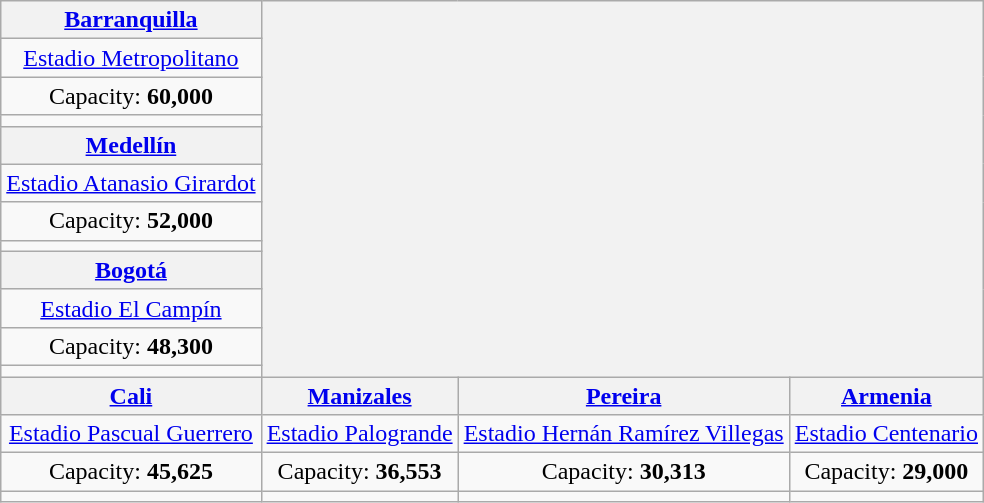<table class=wikitable style="text-align:center">
<tr>
<th><a href='#'>Barranquilla</a></th>
<th colspan="3" rowspan="12"></th>
</tr>
<tr>
<td><a href='#'>Estadio Metropolitano</a></td>
</tr>
<tr>
<td>Capacity: <strong>60,000</strong></td>
</tr>
<tr>
<td></td>
</tr>
<tr>
<th><a href='#'>Medellín</a></th>
</tr>
<tr>
<td><a href='#'>Estadio Atanasio Girardot</a></td>
</tr>
<tr>
<td>Capacity: <strong>52,000</strong></td>
</tr>
<tr>
<td></td>
</tr>
<tr>
<th><a href='#'>Bogotá</a></th>
</tr>
<tr>
<td><a href='#'>Estadio El Campín</a></td>
</tr>
<tr>
<td>Capacity: <strong>48,300</strong></td>
</tr>
<tr>
<td></td>
</tr>
<tr>
<th><a href='#'>Cali</a></th>
<th><a href='#'>Manizales</a></th>
<th><a href='#'>Pereira</a></th>
<th><a href='#'>Armenia</a></th>
</tr>
<tr>
<td><a href='#'>Estadio Pascual Guerrero</a></td>
<td><a href='#'>Estadio Palogrande</a></td>
<td><a href='#'>Estadio Hernán Ramírez Villegas</a></td>
<td><a href='#'>Estadio Centenario</a></td>
</tr>
<tr>
<td>Capacity: <strong>45,625</strong></td>
<td>Capacity: <strong>36,553</strong></td>
<td>Capacity: <strong>30,313</strong></td>
<td>Capacity: <strong>29,000</strong></td>
</tr>
<tr>
<td></td>
<td></td>
<td></td>
<td></td>
</tr>
</table>
